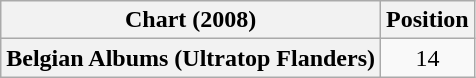<table class="wikitable plainrowheaders" style="text-align:center">
<tr>
<th scope="col">Chart (2008)</th>
<th scope="col">Position</th>
</tr>
<tr>
<th scope="row">Belgian Albums (Ultratop Flanders)</th>
<td>14</td>
</tr>
</table>
